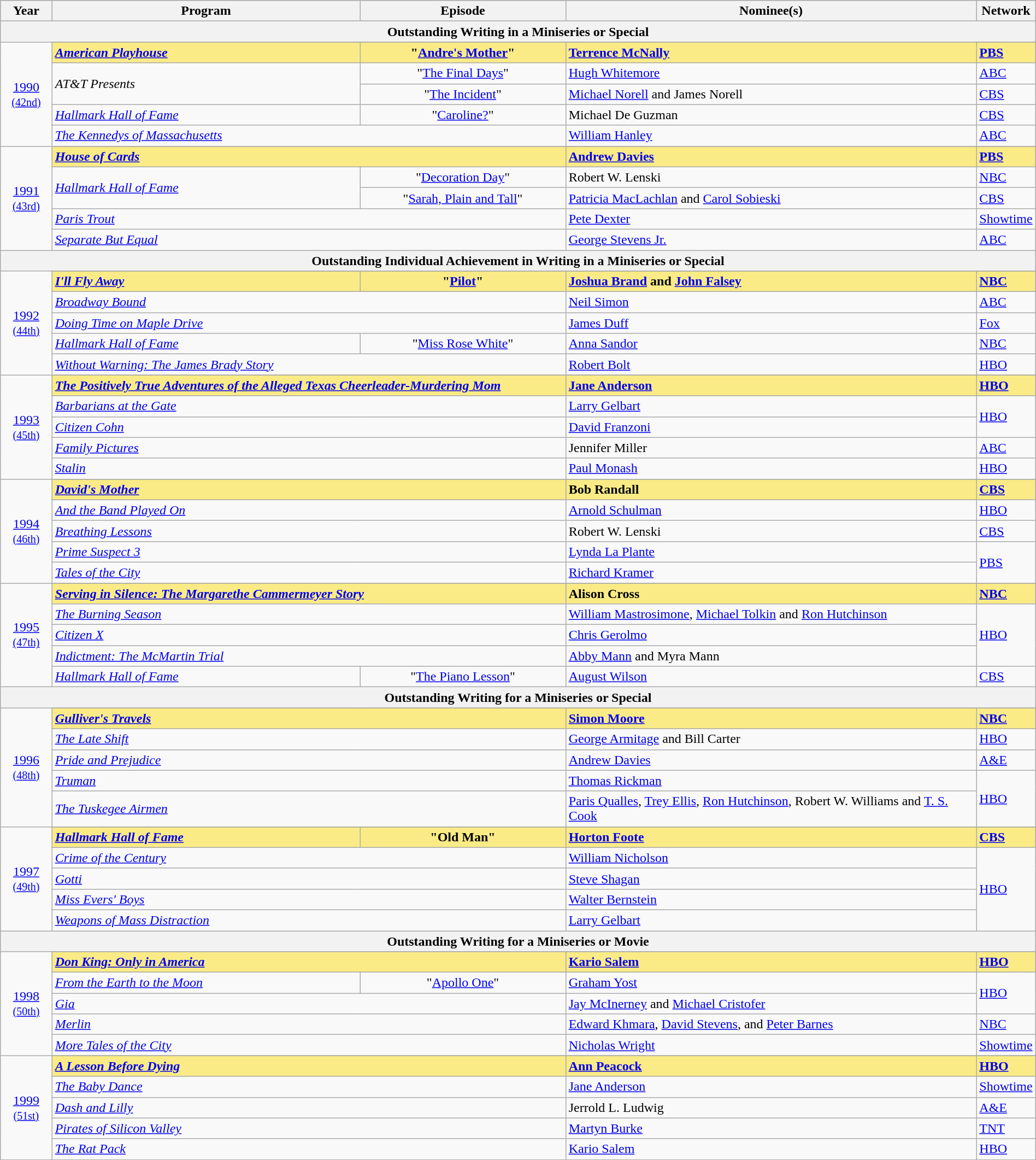<table class="wikitable" style="width:100%">
<tr bgcolor="#bebebe">
<th width="5%">Year</th>
<th width="30%">Program</th>
<th width="20%">Episode</th>
<th width="40%">Nominee(s)</th>
<th width="5%">Network</th>
</tr>
<tr>
<th colspan=5>Outstanding Writing in a Miniseries or Special</th>
</tr>
<tr>
<td rowspan=6 style="text-align:center"><a href='#'>1990</a><br><small><a href='#'>(42nd)</a></small><br></td>
</tr>
<tr style="background:#FAEB86">
<td><strong><em><a href='#'>American Playhouse</a></em></strong></td>
<td align=center><strong>"<a href='#'>Andre's Mother</a>"</strong></td>
<td><strong><a href='#'>Terrence McNally</a></strong></td>
<td><strong><a href='#'>PBS</a></strong></td>
</tr>
<tr>
<td rowspan=2><em>AT&T Presents</em></td>
<td align=center>"<a href='#'>The Final Days</a>"</td>
<td><a href='#'>Hugh Whitemore</a></td>
<td><a href='#'>ABC</a></td>
</tr>
<tr>
<td align=center>"<a href='#'>The Incident</a>"</td>
<td><a href='#'>Michael Norell</a> and James Norell</td>
<td><a href='#'>CBS</a></td>
</tr>
<tr>
<td><em><a href='#'>Hallmark Hall of Fame</a></em></td>
<td align=center>"<a href='#'>Caroline?</a>"</td>
<td>Michael De Guzman</td>
<td><a href='#'>CBS</a></td>
</tr>
<tr>
<td colspan=2><em><a href='#'>The Kennedys of Massachusetts</a></em></td>
<td><a href='#'>William Hanley</a></td>
<td><a href='#'>ABC</a></td>
</tr>
<tr>
<td rowspan=6 style="text-align:center"><a href='#'>1991</a><br><small><a href='#'>(43rd)</a></small><br></td>
</tr>
<tr style="background:#FAEB86">
<td colspan=2><strong><em><a href='#'>House of Cards</a></em></strong></td>
<td><strong><a href='#'>Andrew Davies</a></strong></td>
<td><strong><a href='#'>PBS</a></strong></td>
</tr>
<tr>
<td rowspan=2><em><a href='#'>Hallmark Hall of Fame</a></em></td>
<td align=center>"<a href='#'>Decoration Day</a>"</td>
<td>Robert W. Lenski</td>
<td><a href='#'>NBC</a></td>
</tr>
<tr>
<td align=center>"<a href='#'>Sarah, Plain and Tall</a>"</td>
<td><a href='#'>Patricia MacLachlan</a> and <a href='#'>Carol Sobieski</a></td>
<td><a href='#'>CBS</a></td>
</tr>
<tr>
<td colspan=2><em><a href='#'>Paris Trout</a></em></td>
<td><a href='#'>Pete Dexter</a></td>
<td><a href='#'>Showtime</a></td>
</tr>
<tr>
<td colspan=2><em><a href='#'>Separate But Equal</a></em></td>
<td><a href='#'>George Stevens Jr.</a></td>
<td><a href='#'>ABC</a></td>
</tr>
<tr>
<th colspan=5>Outstanding Individual Achievement in Writing in a Miniseries or Special</th>
</tr>
<tr>
<td rowspan=6 style="text-align:center"><a href='#'>1992</a><br><small><a href='#'>(44th)</a></small><br></td>
</tr>
<tr style="background:#FAEB86">
<td><strong><em><a href='#'>I'll Fly Away</a></em></strong></td>
<td align=center><strong>"<a href='#'>Pilot</a>"</strong></td>
<td><strong><a href='#'>Joshua Brand</a> and <a href='#'>John Falsey</a></strong></td>
<td><strong><a href='#'>NBC</a></strong></td>
</tr>
<tr>
<td colspan=2><em><a href='#'>Broadway Bound</a></em></td>
<td><a href='#'>Neil Simon</a></td>
<td><a href='#'>ABC</a></td>
</tr>
<tr>
<td colspan=2><em><a href='#'>Doing Time on Maple Drive</a></em></td>
<td><a href='#'>James Duff</a></td>
<td><a href='#'>Fox</a></td>
</tr>
<tr>
<td><em><a href='#'>Hallmark Hall of Fame</a></em></td>
<td align=center>"<a href='#'>Miss Rose White</a>"</td>
<td><a href='#'>Anna Sandor</a></td>
<td><a href='#'>NBC</a></td>
</tr>
<tr>
<td colspan=2><em><a href='#'>Without Warning: The James Brady Story</a></em></td>
<td><a href='#'>Robert Bolt</a></td>
<td><a href='#'>HBO</a></td>
</tr>
<tr>
<td rowspan=6 style="text-align:center"><a href='#'>1993</a><br><small><a href='#'>(45th)</a></small><br></td>
</tr>
<tr style="background:#FAEB86">
<td colspan=2><strong><em><a href='#'>The Positively True Adventures of the Alleged Texas Cheerleader-Murdering Mom</a></em></strong></td>
<td><strong><a href='#'>Jane Anderson</a></strong></td>
<td><strong><a href='#'>HBO</a></strong></td>
</tr>
<tr>
<td colspan=2><em><a href='#'>Barbarians at the Gate</a></em></td>
<td><a href='#'>Larry Gelbart</a></td>
<td rowspan=2><a href='#'>HBO</a></td>
</tr>
<tr>
<td colspan=2><em><a href='#'>Citizen Cohn</a></em></td>
<td><a href='#'>David Franzoni</a></td>
</tr>
<tr>
<td colspan=2><em><a href='#'>Family Pictures</a></em></td>
<td>Jennifer Miller</td>
<td><a href='#'>ABC</a></td>
</tr>
<tr>
<td colspan=2><em><a href='#'>Stalin</a></em></td>
<td><a href='#'>Paul Monash</a></td>
<td><a href='#'>HBO</a></td>
</tr>
<tr>
<td rowspan=6 style="text-align:center"><a href='#'>1994</a><br><small><a href='#'>(46th)</a></small><br></td>
</tr>
<tr style="background:#FAEB86">
<td colspan=2><strong><em><a href='#'>David's Mother</a></em></strong></td>
<td><strong>Bob Randall</strong></td>
<td><strong><a href='#'>CBS</a></strong></td>
</tr>
<tr>
<td colspan=2><em><a href='#'>And the Band Played On</a></em></td>
<td><a href='#'>Arnold Schulman</a></td>
<td><a href='#'>HBO</a></td>
</tr>
<tr>
<td colspan=2><em><a href='#'>Breathing Lessons</a></em></td>
<td>Robert W. Lenski</td>
<td><a href='#'>CBS</a></td>
</tr>
<tr>
<td colspan=2><em><a href='#'>Prime Suspect 3</a></em></td>
<td><a href='#'>Lynda La Plante</a></td>
<td rowspan=2><a href='#'>PBS</a></td>
</tr>
<tr>
<td colspan=2><em><a href='#'>Tales of the City</a></em></td>
<td><a href='#'>Richard Kramer</a></td>
</tr>
<tr>
<td rowspan=6 style="text-align:center"><a href='#'>1995</a><br><small><a href='#'>(47th)</a></small><br></td>
</tr>
<tr style="background:#FAEB86">
<td colspan=2><strong><em><a href='#'>Serving in Silence: The Margarethe Cammermeyer Story</a></em></strong></td>
<td><strong>Alison Cross</strong></td>
<td><strong><a href='#'>NBC</a></strong></td>
</tr>
<tr>
<td colspan=2><em><a href='#'>The Burning Season</a></em></td>
<td><a href='#'>William Mastrosimone</a>, <a href='#'>Michael Tolkin</a> and <a href='#'>Ron Hutchinson</a></td>
<td rowspan=3><a href='#'>HBO</a></td>
</tr>
<tr>
<td colspan=2><em><a href='#'>Citizen X</a></em></td>
<td><a href='#'>Chris Gerolmo</a></td>
</tr>
<tr>
<td colspan=2><em><a href='#'>Indictment: The McMartin Trial</a></em></td>
<td><a href='#'>Abby Mann</a> and Myra Mann</td>
</tr>
<tr>
<td><em><a href='#'>Hallmark Hall of Fame</a></em></td>
<td align=center>"<a href='#'>The Piano Lesson</a>"</td>
<td><a href='#'>August Wilson</a></td>
<td><a href='#'>CBS</a></td>
</tr>
<tr>
<th colspan=5>Outstanding Writing for a Miniseries or Special</th>
</tr>
<tr>
<td rowspan=6 style="text-align:center"><a href='#'>1996</a><br><small><a href='#'>(48th)</a></small><br></td>
</tr>
<tr style="background:#FAEB86">
<td colspan=2><strong><em><a href='#'>Gulliver's Travels</a></em></strong></td>
<td><strong><a href='#'>Simon Moore</a></strong></td>
<td><strong><a href='#'>NBC</a></strong></td>
</tr>
<tr>
<td colspan=2><em><a href='#'>The Late Shift</a></em></td>
<td><a href='#'>George Armitage</a> and Bill Carter</td>
<td><a href='#'>HBO</a></td>
</tr>
<tr>
<td colspan=2><em><a href='#'>Pride and Prejudice</a></em></td>
<td><a href='#'>Andrew Davies</a></td>
<td><a href='#'>A&E</a></td>
</tr>
<tr>
<td colspan=2><em><a href='#'>Truman</a></em></td>
<td><a href='#'>Thomas Rickman</a></td>
<td rowspan=2><a href='#'>HBO</a></td>
</tr>
<tr>
<td colspan=2><em><a href='#'>The Tuskegee Airmen</a></em></td>
<td><a href='#'>Paris Qualles</a>, <a href='#'>Trey Ellis</a>, <a href='#'>Ron Hutchinson</a>, Robert W. Williams and <a href='#'>T. S. Cook</a></td>
</tr>
<tr>
<td rowspan=6 style="text-align:center"><a href='#'>1997</a><br><small><a href='#'>(49th)</a></small><br></td>
</tr>
<tr style="background:#FAEB86">
<td><strong><em><a href='#'>Hallmark Hall of Fame</a></em></strong></td>
<td align=center><strong>"Old Man"</strong></td>
<td><strong><a href='#'>Horton Foote</a></strong></td>
<td><strong><a href='#'>CBS</a></strong></td>
</tr>
<tr>
<td colspan=2><em><a href='#'>Crime of the Century</a></em></td>
<td><a href='#'>William Nicholson</a></td>
<td rowspan=4><a href='#'>HBO</a></td>
</tr>
<tr>
<td colspan=2><em><a href='#'>Gotti</a></em></td>
<td><a href='#'>Steve Shagan</a></td>
</tr>
<tr>
<td colspan=2><em><a href='#'>Miss Evers' Boys</a></em></td>
<td><a href='#'>Walter Bernstein</a></td>
</tr>
<tr>
<td colspan=2><em><a href='#'>Weapons of Mass Distraction</a></em></td>
<td><a href='#'>Larry Gelbart</a></td>
</tr>
<tr>
<th colspan=5>Outstanding Writing for a Miniseries or Movie</th>
</tr>
<tr>
<td rowspan=6 style="text-align:center"><a href='#'>1998</a><br><small><a href='#'>(50th)</a></small><br></td>
</tr>
<tr style="background:#FAEB86">
<td colspan=2><strong><em><a href='#'>Don King: Only in America</a></em></strong></td>
<td><strong><a href='#'>Kario Salem</a></strong></td>
<td><strong><a href='#'>HBO</a></strong></td>
</tr>
<tr>
<td><em><a href='#'>From the Earth to the Moon</a></em></td>
<td align=center>"<a href='#'>Apollo One</a>"</td>
<td><a href='#'>Graham Yost</a></td>
<td rowspan=2><a href='#'>HBO</a></td>
</tr>
<tr>
<td colspan=2><em><a href='#'>Gia</a></em></td>
<td><a href='#'>Jay McInerney</a> and <a href='#'>Michael Cristofer</a></td>
</tr>
<tr>
<td colspan=2><em><a href='#'>Merlin</a></em></td>
<td><a href='#'>Edward Khmara</a>, <a href='#'>David Stevens</a>, and <a href='#'>Peter Barnes</a></td>
<td><a href='#'>NBC</a></td>
</tr>
<tr>
<td colspan=2><em><a href='#'>More Tales of the City</a></em></td>
<td><a href='#'>Nicholas Wright</a></td>
<td><a href='#'>Showtime</a></td>
</tr>
<tr>
<td rowspan=6 style="text-align:center"><a href='#'>1999</a><br><small><a href='#'>(51st)</a></small><br></td>
</tr>
<tr style="background:#FAEB86">
<td colspan=2><strong><em><a href='#'>A Lesson Before Dying</a></em></strong></td>
<td><strong><a href='#'>Ann Peacock</a></strong></td>
<td><strong><a href='#'>HBO</a></strong></td>
</tr>
<tr>
<td colspan=2><em><a href='#'>The Baby Dance</a></em></td>
<td><a href='#'>Jane Anderson</a></td>
<td><a href='#'>Showtime</a></td>
</tr>
<tr>
<td colspan=2><em><a href='#'>Dash and Lilly</a></em></td>
<td>Jerrold L. Ludwig</td>
<td><a href='#'>A&E</a></td>
</tr>
<tr>
<td colspan=2><em><a href='#'>Pirates of Silicon Valley</a></em></td>
<td><a href='#'>Martyn Burke</a></td>
<td><a href='#'>TNT</a></td>
</tr>
<tr>
<td colspan=2><em><a href='#'>The Rat Pack</a></em></td>
<td><a href='#'>Kario Salem</a></td>
<td><a href='#'>HBO</a></td>
</tr>
</table>
